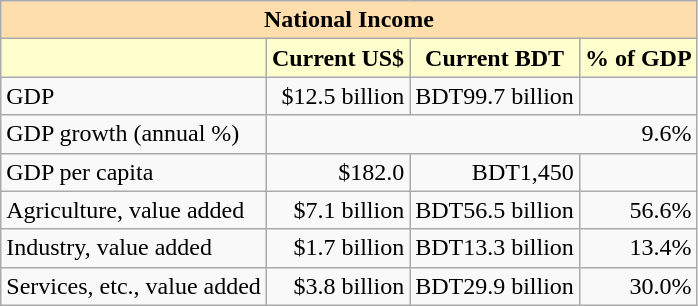<table class="wikitable">
<tr>
<th colspan="4" style="background: #ffdead;">National Income</th>
</tr>
<tr>
<th style="background: #ffffcd;"></th>
<th style="background: #ffffcd;">Current US$</th>
<th style="background: #ffffcd;">Current BDT</th>
<th style="background: #ffffcd;">% of GDP</th>
</tr>
<tr>
<td>GDP</td>
<td style="text-align: right;">$12.5 billion</td>
<td style="text-align: right;">BDT99.7 billion</td>
<td style="text-align: right;"></td>
</tr>
<tr>
<td>GDP growth (annual %)</td>
<td colspan="3"  style="text-align: right;">9.6%</td>
</tr>
<tr>
<td>GDP per capita</td>
<td style="text-align: right;">$182.0</td>
<td style="text-align: right;">BDT1,450</td>
<td style="text-align: right;"></td>
</tr>
<tr>
<td>Agriculture, value added</td>
<td style="text-align: right;">$7.1 billion</td>
<td style="text-align: right;">BDT56.5 billion</td>
<td style="text-align: right;">56.6%</td>
</tr>
<tr>
<td>Industry, value added</td>
<td style="text-align: right;">$1.7 billion</td>
<td style="text-align: right;">BDT13.3 billion</td>
<td style="text-align: right;">13.4%</td>
</tr>
<tr>
<td>Services, etc., value added</td>
<td style="text-align: right;">$3.8 billion</td>
<td style="text-align: right;">BDT29.9 billion</td>
<td style="text-align: right;">30.0%</td>
</tr>
</table>
